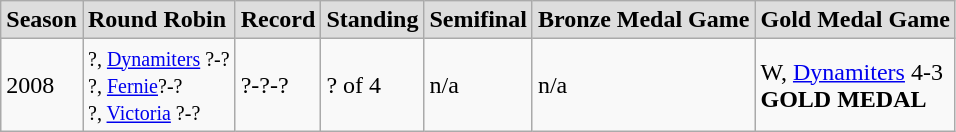<table class="wikitable">
<tr style="font-weight:bold; background-color:#dddddd;" |>
<td>Season</td>
<td>Round Robin</td>
<td>Record</td>
<td>Standing</td>
<td>Semifinal</td>
<td>Bronze Medal Game</td>
<td>Gold Medal Game</td>
</tr>
<tr>
<td>2008</td>
<td><small> ?, <a href='#'>Dynamiters</a> ?-?<br>?, <a href='#'>Fernie</a>?-?<br>?, <a href='#'>Victoria</a> ?-?</small></td>
<td>?-?-?</td>
<td>? of 4</td>
<td>n/a</td>
<td>n/a</td>
<td>W, <a href='#'>Dynamiters</a> 4-3<br><strong>GOLD MEDAL</strong></td>
</tr>
</table>
